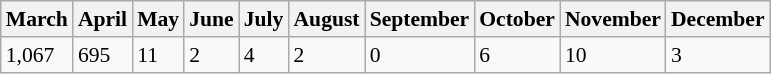<table class="wikitable" style="font-size:90%">
<tr>
<th>March</th>
<th>April</th>
<th>May</th>
<th>June</th>
<th>July</th>
<th>August</th>
<th>September</th>
<th>October</th>
<th>November</th>
<th>December</th>
</tr>
<tr>
<td>1,067</td>
<td>695</td>
<td>11</td>
<td>2</td>
<td>4</td>
<td>2</td>
<td>0</td>
<td>6</td>
<td>10</td>
<td>3</td>
</tr>
</table>
